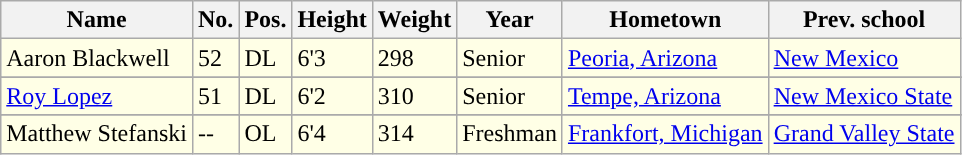<table class="wikitable sortable">
<tr>
<th>Name</th>
<th>No.</th>
<th>Pos.</th>
<th>Height</th>
<th>Weight</th>
<th>Year</th>
<th>Hometown</th>
<th class="unsortable">Prev. school</th>
</tr>
<tr style="background:#FFFFE6;">
<td>Aaron Blackwell</td>
<td>52</td>
<td>DL</td>
<td>6'3</td>
<td>298</td>
<td>Senior</td>
<td><a href='#'>Peoria, Arizona</a></td>
<td><a href='#'>New Mexico</a></td>
</tr>
<tr>
</tr>
<tr style="background:#FFFFE6;">
<td><a href='#'>Roy Lopez</a></td>
<td>51</td>
<td>DL</td>
<td>6'2</td>
<td>310</td>
<td>Senior</td>
<td><a href='#'>Tempe, Arizona</a></td>
<td><a href='#'>New Mexico State</a></td>
</tr>
<tr>
</tr>
<tr style="background:#FFFFE6;">
<td>Matthew Stefanski</td>
<td>--</td>
<td>OL</td>
<td>6'4</td>
<td>314</td>
<td>Freshman</td>
<td><a href='#'>Frankfort, Michigan</a></td>
<td><a href='#'>Grand Valley State</a></td>
</tr>
</table>
